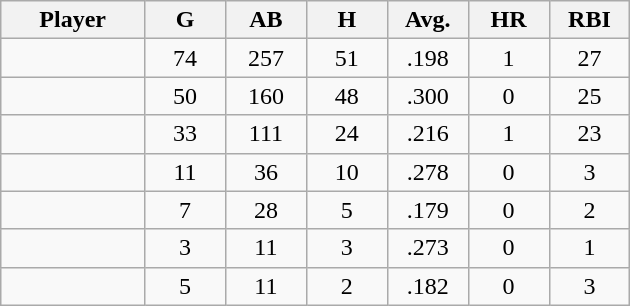<table class="wikitable sortable">
<tr>
<th bgcolor="#DDDDFF" width="16%">Player</th>
<th bgcolor="#DDDDFF" width="9%">G</th>
<th bgcolor="#DDDDFF" width="9%">AB</th>
<th bgcolor="#DDDDFF" width="9%">H</th>
<th bgcolor="#DDDDFF" width="9%">Avg.</th>
<th bgcolor="#DDDDFF" width="9%">HR</th>
<th bgcolor="#DDDDFF" width="9%">RBI</th>
</tr>
<tr align="center">
<td></td>
<td>74</td>
<td>257</td>
<td>51</td>
<td>.198</td>
<td>1</td>
<td>27</td>
</tr>
<tr align="center">
<td></td>
<td>50</td>
<td>160</td>
<td>48</td>
<td>.300</td>
<td>0</td>
<td>25</td>
</tr>
<tr align="center">
<td></td>
<td>33</td>
<td>111</td>
<td>24</td>
<td>.216</td>
<td>1</td>
<td>23</td>
</tr>
<tr align="center">
<td></td>
<td>11</td>
<td>36</td>
<td>10</td>
<td>.278</td>
<td>0</td>
<td>3</td>
</tr>
<tr align="center">
<td></td>
<td>7</td>
<td>28</td>
<td>5</td>
<td>.179</td>
<td>0</td>
<td>2</td>
</tr>
<tr align="center">
<td></td>
<td>3</td>
<td>11</td>
<td>3</td>
<td>.273</td>
<td>0</td>
<td>1</td>
</tr>
<tr align="center">
<td></td>
<td>5</td>
<td>11</td>
<td>2</td>
<td>.182</td>
<td>0</td>
<td>3</td>
</tr>
</table>
